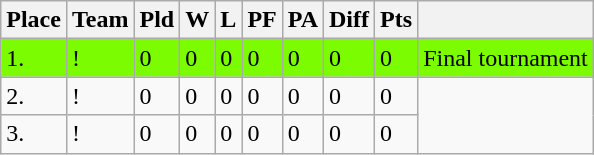<table class="wikitable">
<tr>
<th>Place</th>
<th>Team</th>
<th>Pld</th>
<th>W</th>
<th>L</th>
<th>PF</th>
<th>PA</th>
<th>Diff</th>
<th>Pts</th>
<th></th>
</tr>
<tr bgcolor="lawngreen">
<td>1.</td>
<td>!</td>
<td>0</td>
<td>0</td>
<td>0</td>
<td>0</td>
<td>0</td>
<td>0</td>
<td>0</td>
<td rowspan="1">Final tournament</td>
</tr>
<tr>
<td>2.</td>
<td>!</td>
<td>0</td>
<td>0</td>
<td>0</td>
<td>0</td>
<td>0</td>
<td>0</td>
<td>0</td>
<td rowspan="2"></td>
</tr>
<tr>
<td>3.</td>
<td>!</td>
<td>0</td>
<td>0</td>
<td>0</td>
<td>0</td>
<td>0</td>
<td>0</td>
<td>0</td>
</tr>
</table>
